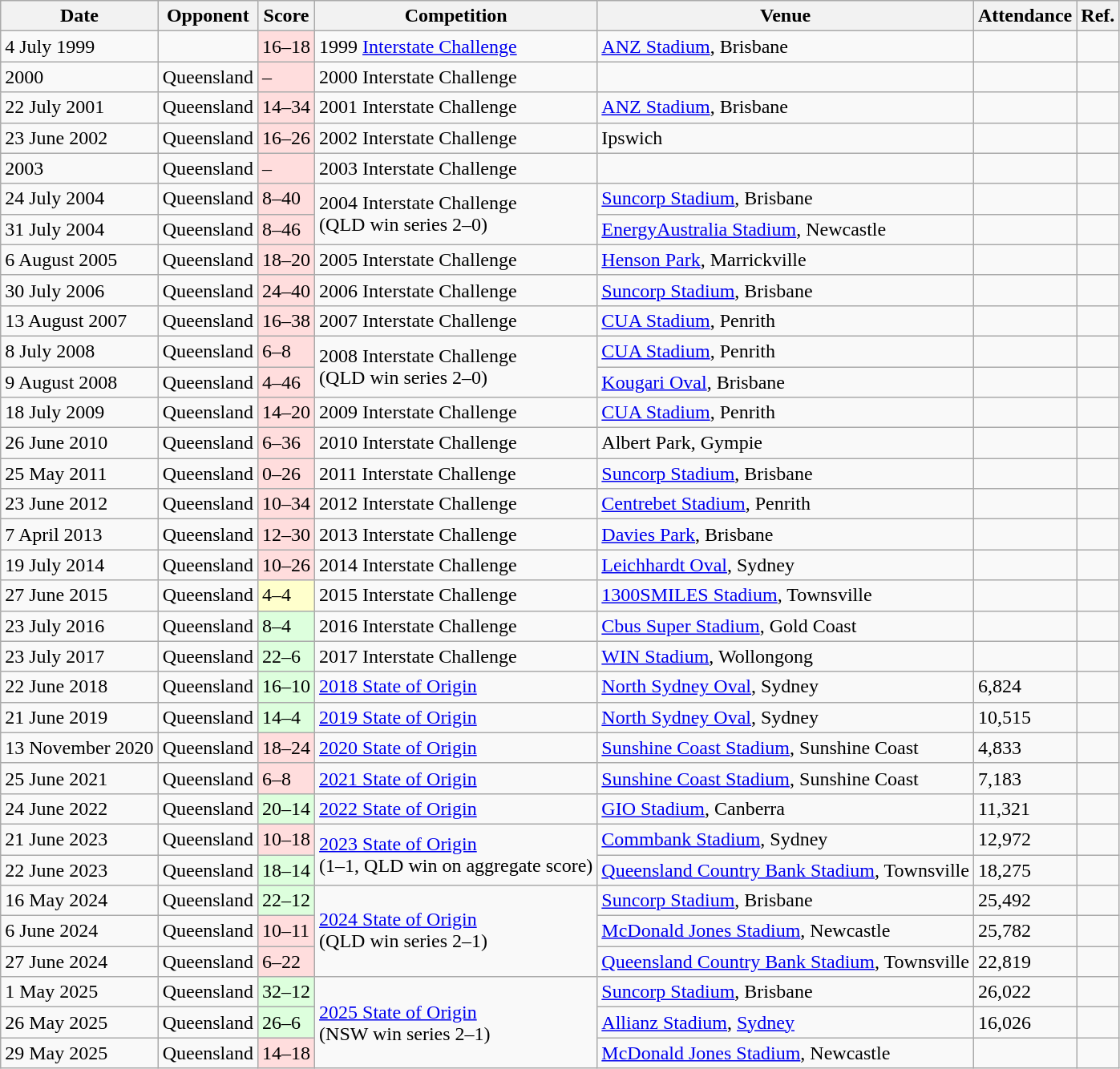<table class="wikitable defaultcenter col1right col2left">
<tr>
<th>Date</th>
<th>Opponent</th>
<th>Score</th>
<th>Competition</th>
<th>Venue</th>
<th>Attendance</th>
<th>Ref.</th>
</tr>
<tr>
<td>4 July 1999</td>
<td></td>
<td style="background:#ffdddd;">16–18</td>
<td>1999 <a href='#'>Interstate Challenge</a></td>
<td><a href='#'>ANZ Stadium</a>, Brisbane</td>
<td></td>
<td></td>
</tr>
<tr>
<td>2000</td>
<td> Queensland</td>
<td style="background:#ffdddd;">–</td>
<td>2000 Interstate Challenge</td>
<td></td>
<td></td>
<td></td>
</tr>
<tr>
<td>22 July 2001</td>
<td> Queensland</td>
<td style="background:#ffdddd;">14–34</td>
<td>2001 Interstate Challenge</td>
<td><a href='#'>ANZ Stadium</a>, Brisbane</td>
<td></td>
<td></td>
</tr>
<tr>
<td>23 June 2002</td>
<td> Queensland</td>
<td style="background:#ffdddd;">16–26</td>
<td>2002 Interstate Challenge</td>
<td>Ipswich</td>
<td></td>
<td></td>
</tr>
<tr>
<td>2003</td>
<td> Queensland</td>
<td style="background:#ffdddd;">–</td>
<td>2003 Interstate Challenge</td>
<td></td>
<td></td>
<td></td>
</tr>
<tr>
<td>24 July 2004</td>
<td> Queensland</td>
<td style="background:#ffdddd;">8–40</td>
<td rowspan=2>2004 Interstate Challenge<br>(QLD win series 2–0)</td>
<td><a href='#'>Suncorp Stadium</a>, Brisbane</td>
<td></td>
<td></td>
</tr>
<tr>
<td>31 July 2004</td>
<td> Queensland</td>
<td style="background:#ffdddd;">8–46</td>
<td><a href='#'>EnergyAustralia Stadium</a>, Newcastle</td>
<td></td>
<td></td>
</tr>
<tr>
<td>6 August 2005</td>
<td> Queensland</td>
<td style="background:#ffdddd;">18–20</td>
<td>2005 Interstate Challenge</td>
<td><a href='#'>Henson Park</a>, Marrickville</td>
<td></td>
<td></td>
</tr>
<tr>
<td>30 July 2006</td>
<td> Queensland</td>
<td style="background:#ffdddd;">24–40</td>
<td>2006 Interstate Challenge</td>
<td><a href='#'>Suncorp Stadium</a>, Brisbane</td>
<td></td>
<td></td>
</tr>
<tr>
<td>13 August 2007</td>
<td> Queensland</td>
<td style="background:#ffdddd;">16–38</td>
<td>2007 Interstate Challenge</td>
<td><a href='#'>CUA Stadium</a>, Penrith</td>
<td></td>
<td></td>
</tr>
<tr>
<td>8 July 2008</td>
<td> Queensland</td>
<td style="background:#ffdddd;">6–8</td>
<td rowspan=2>2008 Interstate Challenge<br>(QLD win series 2–0)</td>
<td><a href='#'>CUA Stadium</a>, Penrith</td>
<td></td>
<td></td>
</tr>
<tr>
<td>9 August 2008</td>
<td> Queensland</td>
<td style="background:#ffdddd;">4–46</td>
<td><a href='#'>Kougari Oval</a>, Brisbane</td>
<td></td>
<td></td>
</tr>
<tr>
<td>18 July 2009</td>
<td> Queensland</td>
<td style="background:#ffdddd;">14–20</td>
<td>2009 Interstate Challenge</td>
<td><a href='#'>CUA Stadium</a>, Penrith</td>
<td></td>
<td></td>
</tr>
<tr>
<td>26 June 2010</td>
<td> Queensland</td>
<td style="background:#ffdddd;">6–36</td>
<td>2010 Interstate Challenge</td>
<td>Albert Park, Gympie</td>
<td></td>
<td></td>
</tr>
<tr>
<td>25 May 2011</td>
<td> Queensland</td>
<td style="background:#ffdddd;">0–26</td>
<td>2011 Interstate Challenge</td>
<td><a href='#'>Suncorp Stadium</a>, Brisbane</td>
<td></td>
<td></td>
</tr>
<tr>
<td>23 June 2012</td>
<td> Queensland</td>
<td style="background:#ffdddd;">10–34</td>
<td>2012 Interstate Challenge</td>
<td><a href='#'>Centrebet Stadium</a>, Penrith</td>
<td></td>
<td></td>
</tr>
<tr>
<td>7 April 2013</td>
<td> Queensland</td>
<td style="background:#ffdddd;">12–30</td>
<td>2013 Interstate Challenge</td>
<td><a href='#'>Davies Park</a>, Brisbane</td>
<td></td>
<td></td>
</tr>
<tr>
<td>19 July 2014</td>
<td> Queensland</td>
<td style="background:#ffdddd;">10–26</td>
<td>2014 Interstate Challenge</td>
<td><a href='#'>Leichhardt Oval</a>, Sydney</td>
<td></td>
<td></td>
</tr>
<tr>
<td>27 June 2015</td>
<td> Queensland</td>
<td style="background:#ffffcc;">4–4</td>
<td>2015 Interstate Challenge</td>
<td><a href='#'>1300SMILES Stadium</a>, Townsville</td>
<td></td>
<td></td>
</tr>
<tr>
<td>23 July 2016</td>
<td> Queensland</td>
<td style="background:#ddffdd;">8–4</td>
<td>2016 Interstate Challenge</td>
<td><a href='#'>Cbus Super Stadium</a>, Gold Coast</td>
<td></td>
<td></td>
</tr>
<tr>
<td>23 July 2017</td>
<td> Queensland</td>
<td style="background:#ddffdd;">22–6</td>
<td>2017 Interstate Challenge</td>
<td><a href='#'>WIN Stadium</a>, Wollongong</td>
<td></td>
<td></td>
</tr>
<tr>
<td>22 June 2018</td>
<td> Queensland</td>
<td style="background:#ddffdd;">16–10</td>
<td><a href='#'>2018 State of Origin</a></td>
<td><a href='#'>North Sydney Oval</a>, Sydney</td>
<td>6,824</td>
<td></td>
</tr>
<tr>
<td>21 June 2019</td>
<td> Queensland</td>
<td style="background:#ddffdd;">14–4</td>
<td><a href='#'>2019 State of Origin</a></td>
<td><a href='#'>North Sydney Oval</a>, Sydney</td>
<td>10,515</td>
<td></td>
</tr>
<tr>
<td>13 November 2020</td>
<td> Queensland</td>
<td style="background:#ffdddd;">18–24</td>
<td><a href='#'>2020 State of Origin</a></td>
<td><a href='#'>Sunshine Coast Stadium</a>, Sunshine Coast</td>
<td>4,833</td>
<td></td>
</tr>
<tr>
<td>25 June 2021</td>
<td> Queensland</td>
<td style="background:#ffdddd;">6–8</td>
<td><a href='#'>2021 State of Origin</a></td>
<td><a href='#'>Sunshine Coast Stadium</a>, Sunshine Coast</td>
<td>7,183</td>
<td></td>
</tr>
<tr>
<td>24 June 2022</td>
<td> Queensland</td>
<td style="background:#ddffdd;">20–14</td>
<td><a href='#'>2022 State of Origin</a></td>
<td><a href='#'>GIO Stadium</a>, Canberra</td>
<td>11,321</td>
<td></td>
</tr>
<tr>
<td>21 June 2023</td>
<td> Queensland</td>
<td style="background:#ffdddd;">10–18</td>
<td rowspan=2><a href='#'>2023 State of Origin</a><br>(1–1, QLD win on aggregate score)</td>
<td><a href='#'>Commbank Stadium</a>, Sydney</td>
<td>12,972</td>
<td></td>
</tr>
<tr>
<td>22 June 2023</td>
<td> Queensland</td>
<td style="background:#ddffdd;">18–14</td>
<td><a href='#'>Queensland Country Bank Stadium</a>, Townsville</td>
<td>18,275</td>
<td></td>
</tr>
<tr>
<td>16 May 2024</td>
<td> Queensland</td>
<td style="background:#ddffdd;">22–12</td>
<td rowspan=3><a href='#'>2024 State of Origin</a><br>(QLD win series 2–1)</td>
<td><a href='#'>Suncorp Stadium</a>, Brisbane</td>
<td>25,492</td>
<td></td>
</tr>
<tr>
<td>6 June 2024</td>
<td> Queensland</td>
<td style="background:#ffdddd;">10–11</td>
<td><a href='#'>McDonald Jones Stadium</a>, Newcastle</td>
<td>25,782</td>
<td></td>
</tr>
<tr>
<td>27 June 2024</td>
<td> Queensland</td>
<td style="background:#ffdddd;">6–22</td>
<td><a href='#'>Queensland Country Bank Stadium</a>, Townsville</td>
<td>22,819</td>
<td></td>
</tr>
<tr>
<td>1 May 2025</td>
<td> Queensland</td>
<td style="background:#ddffdd;">32–12</td>
<td rowspan=3><a href='#'>2025 State of Origin</a><br>(NSW win series 2–1)</td>
<td><a href='#'>Suncorp Stadium</a>, Brisbane</td>
<td>26,022</td>
<td></td>
</tr>
<tr>
<td>26 May 2025</td>
<td> Queensland</td>
<td style="background:#ddffdd;">26–6</td>
<td><a href='#'>Allianz Stadium</a>, <a href='#'>Sydney</a></td>
<td>16,026</td>
<td></td>
</tr>
<tr>
<td>29 May 2025</td>
<td> Queensland</td>
<td style=background:#ffdddd;">14–18</td>
<td><a href='#'>McDonald Jones Stadium</a>, Newcastle</td>
<td></td>
<td></td>
</tr>
</table>
